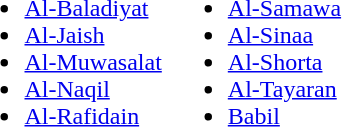<table>
<tr>
<td valign="top"><br><ul><li><a href='#'>Al-Baladiyat</a></li><li><a href='#'>Al-Jaish</a></li><li><a href='#'>Al-Muwasalat</a></li><li><a href='#'>Al-Naqil</a></li><li><a href='#'>Al-Rafidain</a></li></ul></td>
<td valign="top"><br><ul><li><a href='#'>Al-Samawa</a></li><li><a href='#'>Al-Sinaa</a></li><li><a href='#'>Al-Shorta</a></li><li><a href='#'>Al-Tayaran</a></li><li><a href='#'>Babil</a></li></ul></td>
</tr>
</table>
